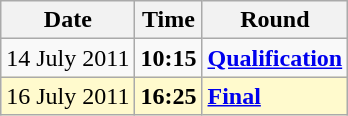<table class="wikitable">
<tr>
<th>Date</th>
<th>Time</th>
<th>Round</th>
</tr>
<tr>
<td>14 July 2011</td>
<td><strong>10:15</strong></td>
<td><strong><a href='#'>Qualification</a></strong></td>
</tr>
<tr style=background:lemonchiffon>
<td>16 July 2011</td>
<td><strong>16:25</strong></td>
<td><strong><a href='#'>Final</a></strong></td>
</tr>
</table>
